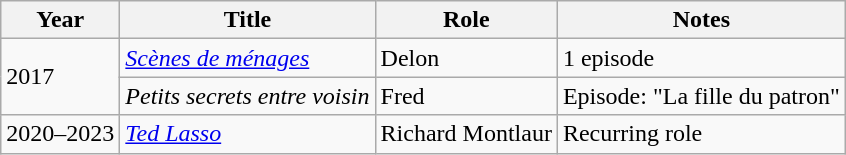<table class="wikitable sortable">
<tr>
<th>Year</th>
<th>Title</th>
<th>Role</th>
<th class="unsortable">Notes</th>
</tr>
<tr>
<td rowspan="2">2017</td>
<td><em><a href='#'>Scènes de ménages</a></em></td>
<td>Delon</td>
<td>1 episode</td>
</tr>
<tr>
<td><em>Petits secrets entre voisin</em></td>
<td>Fred</td>
<td>Episode: "La fille du patron"</td>
</tr>
<tr>
<td>2020–2023</td>
<td><em><a href='#'>Ted Lasso</a></em></td>
<td>Richard Montlaur</td>
<td>Recurring role</td>
</tr>
</table>
